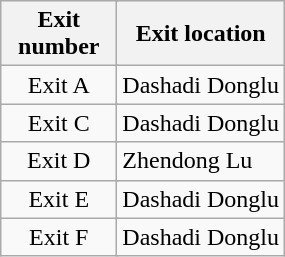<table class="wikitable">
<tr>
<th style="width:70px" colspan="2">Exit number</th>
<th>Exit location</th>
</tr>
<tr>
<td align="center" colspan="2">Exit A</td>
<td>Dashadi Donglu</td>
</tr>
<tr>
<td align="center" colspan="2">Exit C</td>
<td>Dashadi Donglu</td>
</tr>
<tr>
<td align="center" colspan="2">Exit D</td>
<td>Zhendong Lu</td>
</tr>
<tr>
<td align="center" colspan="2">Exit E</td>
<td>Dashadi Donglu</td>
</tr>
<tr>
<td align="center" colspan="2">Exit F</td>
<td>Dashadi Donglu</td>
</tr>
</table>
